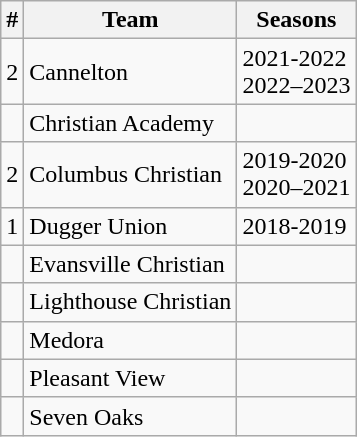<table class="wikitable">
<tr>
<th>#</th>
<th>Team</th>
<th>Seasons</th>
</tr>
<tr>
<td>2</td>
<td>Cannelton</td>
<td>2021-2022<br>2022–2023</td>
</tr>
<tr>
<td></td>
<td>Christian Academy</td>
<td></td>
</tr>
<tr>
<td>2</td>
<td>Columbus Christian</td>
<td>2019-2020<br>2020–2021</td>
</tr>
<tr>
<td>1</td>
<td>Dugger Union</td>
<td>2018-2019</td>
</tr>
<tr>
<td></td>
<td>Evansville Christian</td>
<td></td>
</tr>
<tr>
<td></td>
<td>Lighthouse Christian</td>
<td></td>
</tr>
<tr 2021-2022 (co-champs)>
<td></td>
<td>Medora</td>
<td></td>
</tr>
<tr>
<td></td>
<td>Pleasant View</td>
<td></td>
</tr>
<tr>
<td></td>
<td>Seven Oaks</td>
<td></td>
</tr>
</table>
